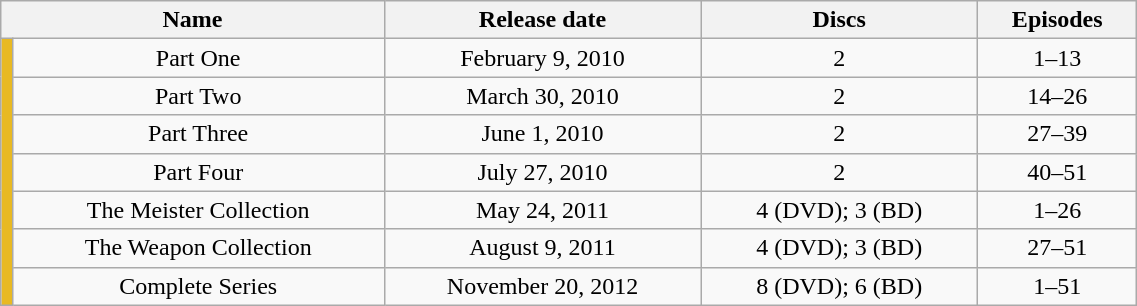<table class="wikitable" style="text-align: center; width: 60%;">
<tr>
<th colspan="2">Name</th>
<th>Release date</th>
<th>Discs</th>
<th>Episodes</th>
</tr>
<tr>
<td rowspan="7" width="1%" style="background: #E8B923;"></td>
<td>Part One</td>
<td>February 9, 2010</td>
<td>2</td>
<td>1–13</td>
</tr>
<tr>
<td>Part Two</td>
<td>March 30, 2010</td>
<td>2</td>
<td>14–26</td>
</tr>
<tr>
<td>Part Three</td>
<td>June 1, 2010</td>
<td>2</td>
<td>27–39</td>
</tr>
<tr>
<td>Part Four</td>
<td>July 27, 2010</td>
<td>2</td>
<td>40–51</td>
</tr>
<tr>
<td>The Meister Collection</td>
<td>May 24, 2011</td>
<td>4 (DVD); 3 (BD)</td>
<td>1–26</td>
</tr>
<tr>
<td>The Weapon Collection</td>
<td>August 9, 2011</td>
<td>4 (DVD); 3 (BD)</td>
<td>27–51</td>
</tr>
<tr>
<td>Complete Series</td>
<td>November 20, 2012</td>
<td>8 (DVD); 6 (BD)</td>
<td>1–51</td>
</tr>
</table>
